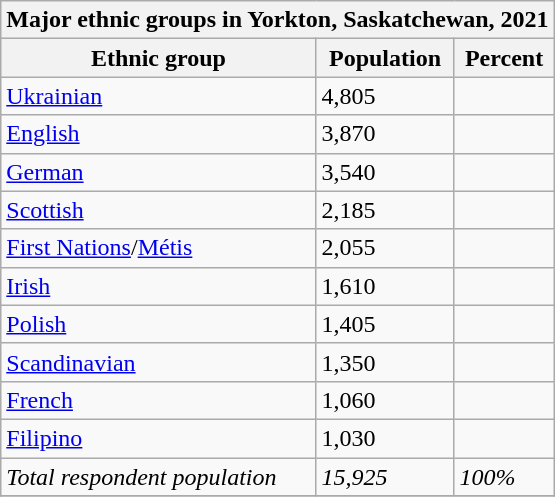<table class="wikitable">
<tr>
<th colspan=3>Major ethnic groups in Yorkton, Saskatchewan, 2021</th>
</tr>
<tr>
<th>Ethnic group</th>
<th>Population</th>
<th>Percent</th>
</tr>
<tr>
<td><a href='#'>Ukrainian</a></td>
<td>4,805</td>
<td></td>
</tr>
<tr>
<td><a href='#'>English</a></td>
<td>3,870</td>
<td></td>
</tr>
<tr>
<td><a href='#'>German</a></td>
<td>3,540</td>
<td></td>
</tr>
<tr>
<td><a href='#'>Scottish</a></td>
<td>2,185</td>
<td></td>
</tr>
<tr>
<td><a href='#'>First Nations</a>/<a href='#'>Métis</a></td>
<td>2,055</td>
<td></td>
</tr>
<tr>
<td><a href='#'>Irish</a></td>
<td>1,610</td>
<td></td>
</tr>
<tr>
<td><a href='#'>Polish</a></td>
<td>1,405</td>
<td></td>
</tr>
<tr>
<td><a href='#'>Scandinavian</a></td>
<td>1,350</td>
<td></td>
</tr>
<tr>
<td><a href='#'>French</a></td>
<td>1,060</td>
<td></td>
</tr>
<tr>
<td><a href='#'>Filipino</a></td>
<td>1,030</td>
<td></td>
</tr>
<tr>
<td><em>Total respondent population</em></td>
<td><em>15,925</em></td>
<td><em>100%</em></td>
</tr>
<tr>
</tr>
</table>
